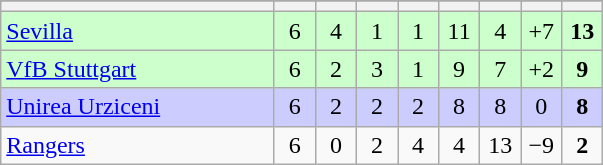<table class="wikitable" style="text-align: center;">
<tr>
</tr>
<tr>
<th style="width:175px;"></th>
<th width="20"></th>
<th width="20"></th>
<th width="20"></th>
<th width="20"></th>
<th width="20"></th>
<th width="20"></th>
<th width="20"></th>
<th width="20"></th>
</tr>
<tr style="background:#cfc;">
<td align=left> <a href='#'>Sevilla</a></td>
<td>6</td>
<td>4</td>
<td>1</td>
<td>1</td>
<td>11</td>
<td>4</td>
<td>+7</td>
<td><strong>13</strong></td>
</tr>
<tr style="background:#cfc;">
<td align=left> <a href='#'>VfB Stuttgart</a></td>
<td>6</td>
<td>2</td>
<td>3</td>
<td>1</td>
<td>9</td>
<td>7</td>
<td>+2</td>
<td><strong>9</strong></td>
</tr>
<tr style="background:#ccf;">
<td align=left> <a href='#'>Unirea Urziceni</a></td>
<td>6</td>
<td>2</td>
<td>2</td>
<td>2</td>
<td>8</td>
<td>8</td>
<td>0</td>
<td><strong>8</strong></td>
</tr>
<tr>
<td align=left> <a href='#'>Rangers</a></td>
<td>6</td>
<td>0</td>
<td>2</td>
<td>4</td>
<td>4</td>
<td>13</td>
<td>−9</td>
<td><strong>2</strong></td>
</tr>
</table>
